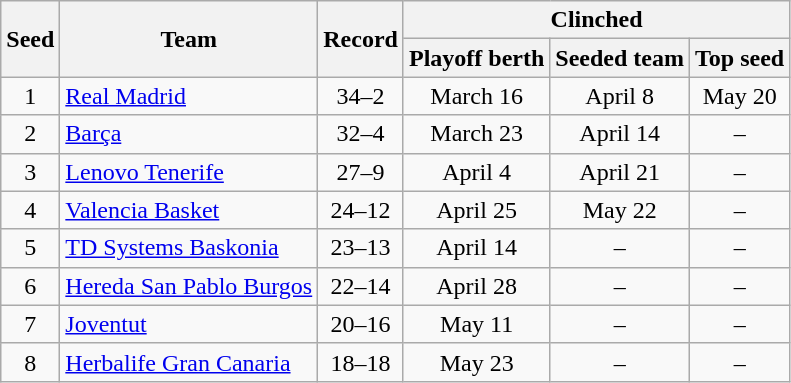<table class="wikitable" style="text-align:center">
<tr>
<th rowspan="2">Seed</th>
<th rowspan="2">Team</th>
<th rowspan="2">Record</th>
<th colspan="3">Clinched</th>
</tr>
<tr>
<th>Playoff berth</th>
<th>Seeded team</th>
<th>Top seed</th>
</tr>
<tr>
<td>1</td>
<td style="text-align:left;"><a href='#'>Real Madrid</a></td>
<td>34–2</td>
<td>March 16</td>
<td>April 8</td>
<td>May 20</td>
</tr>
<tr>
<td>2</td>
<td style="text-align:left;"><a href='#'>Barça</a></td>
<td>32–4</td>
<td>March 23</td>
<td>April 14</td>
<td>–</td>
</tr>
<tr>
<td>3</td>
<td style="text-align:left;"><a href='#'>Lenovo Tenerife</a></td>
<td>27–9</td>
<td>April 4</td>
<td>April 21</td>
<td>–</td>
</tr>
<tr>
<td>4</td>
<td style="text-align:left;"><a href='#'>Valencia Basket</a></td>
<td>24–12</td>
<td>April 25</td>
<td>May 22</td>
<td>–</td>
</tr>
<tr>
<td>5</td>
<td style="text-align:left;"><a href='#'>TD Systems Baskonia</a></td>
<td>23–13</td>
<td>April 14</td>
<td>–</td>
<td>–</td>
</tr>
<tr>
<td>6</td>
<td style="text-align:left;"><a href='#'>Hereda San Pablo Burgos</a></td>
<td>22–14</td>
<td>April 28</td>
<td>–</td>
<td>–</td>
</tr>
<tr>
<td>7</td>
<td style="text-align:left;"><a href='#'>Joventut</a></td>
<td>20–16</td>
<td>May 11</td>
<td>–</td>
<td>–</td>
</tr>
<tr>
<td>8</td>
<td style="text-align:left;"><a href='#'>Herbalife Gran Canaria</a></td>
<td>18–18</td>
<td>May 23</td>
<td>–</td>
<td>–</td>
</tr>
</table>
